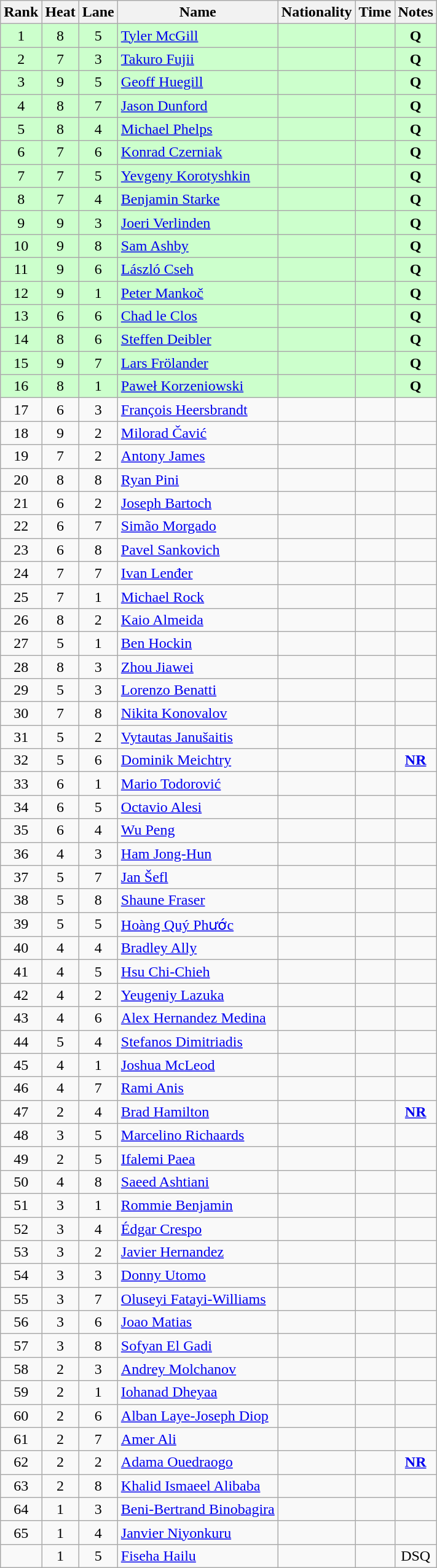<table class="wikitable sortable" style="text-align:center">
<tr>
<th>Rank</th>
<th>Heat</th>
<th>Lane</th>
<th>Name</th>
<th>Nationality</th>
<th>Time</th>
<th>Notes</th>
</tr>
<tr bgcolor=ccffcc>
<td>1</td>
<td>8</td>
<td>5</td>
<td align=left><a href='#'>Tyler McGill</a></td>
<td align=left></td>
<td></td>
<td><strong>Q</strong></td>
</tr>
<tr bgcolor=ccffcc>
<td>2</td>
<td>7</td>
<td>3</td>
<td align=left><a href='#'>Takuro Fujii</a></td>
<td align=left></td>
<td></td>
<td><strong>Q</strong></td>
</tr>
<tr bgcolor=ccffcc>
<td>3</td>
<td>9</td>
<td>5</td>
<td align=left><a href='#'>Geoff Huegill</a></td>
<td align=left></td>
<td></td>
<td><strong>Q</strong></td>
</tr>
<tr bgcolor=ccffcc>
<td>4</td>
<td>8</td>
<td>7</td>
<td align=left><a href='#'>Jason Dunford</a></td>
<td align=left></td>
<td></td>
<td><strong>Q</strong></td>
</tr>
<tr bgcolor=ccffcc>
<td>5</td>
<td>8</td>
<td>4</td>
<td align=left><a href='#'>Michael Phelps</a></td>
<td align=left></td>
<td></td>
<td><strong>Q</strong></td>
</tr>
<tr bgcolor=ccffcc>
<td>6</td>
<td>7</td>
<td>6</td>
<td align=left><a href='#'>Konrad Czerniak</a></td>
<td align=left></td>
<td></td>
<td><strong>Q</strong></td>
</tr>
<tr bgcolor=ccffcc>
<td>7</td>
<td>7</td>
<td>5</td>
<td align=left><a href='#'>Yevgeny Korotyshkin</a></td>
<td align=left></td>
<td></td>
<td><strong>Q</strong></td>
</tr>
<tr bgcolor=ccffcc>
<td>8</td>
<td>7</td>
<td>4</td>
<td align=left><a href='#'>Benjamin Starke</a></td>
<td align=left></td>
<td></td>
<td><strong>Q</strong></td>
</tr>
<tr bgcolor=ccffcc>
<td>9</td>
<td>9</td>
<td>3</td>
<td align=left><a href='#'>Joeri Verlinden</a></td>
<td align=left></td>
<td></td>
<td><strong>Q</strong></td>
</tr>
<tr bgcolor=ccffcc>
<td>10</td>
<td>9</td>
<td>8</td>
<td align=left><a href='#'>Sam Ashby</a></td>
<td align=left></td>
<td></td>
<td><strong>Q</strong></td>
</tr>
<tr bgcolor=ccffcc>
<td>11</td>
<td>9</td>
<td>6</td>
<td align=left><a href='#'>László Cseh</a></td>
<td align=left></td>
<td></td>
<td><strong>Q</strong></td>
</tr>
<tr bgcolor=ccffcc>
<td>12</td>
<td>9</td>
<td>1</td>
<td align=left><a href='#'>Peter Mankoč</a></td>
<td align=left></td>
<td></td>
<td><strong>Q</strong></td>
</tr>
<tr bgcolor=ccffcc>
<td>13</td>
<td>6</td>
<td>6</td>
<td align=left><a href='#'>Chad le Clos</a></td>
<td align=left></td>
<td></td>
<td><strong>Q</strong></td>
</tr>
<tr bgcolor=ccffcc>
<td>14</td>
<td>8</td>
<td>6</td>
<td align=left><a href='#'>Steffen Deibler</a></td>
<td align=left></td>
<td></td>
<td><strong>Q</strong></td>
</tr>
<tr bgcolor=ccffcc>
<td>15</td>
<td>9</td>
<td>7</td>
<td align=left><a href='#'>Lars Frölander</a></td>
<td align=left></td>
<td></td>
<td><strong>Q</strong></td>
</tr>
<tr bgcolor=ccffcc>
<td>16</td>
<td>8</td>
<td>1</td>
<td align=left><a href='#'>Paweł Korzeniowski</a></td>
<td align=left></td>
<td></td>
<td><strong>Q</strong></td>
</tr>
<tr>
<td>17</td>
<td>6</td>
<td>3</td>
<td align=left><a href='#'>François Heersbrandt</a></td>
<td align=left></td>
<td></td>
<td></td>
</tr>
<tr>
<td>18</td>
<td>9</td>
<td>2</td>
<td align=left><a href='#'>Milorad Čavić</a></td>
<td align=left></td>
<td></td>
<td></td>
</tr>
<tr>
<td>19</td>
<td>7</td>
<td>2</td>
<td align=left><a href='#'>Antony James</a></td>
<td align=left></td>
<td></td>
<td></td>
</tr>
<tr>
<td>20</td>
<td>8</td>
<td>8</td>
<td align=left><a href='#'>Ryan Pini</a></td>
<td align=left></td>
<td></td>
<td></td>
</tr>
<tr>
<td>21</td>
<td>6</td>
<td>2</td>
<td align=left><a href='#'>Joseph Bartoch</a></td>
<td align=left></td>
<td></td>
<td></td>
</tr>
<tr>
<td>22</td>
<td>6</td>
<td>7</td>
<td align=left><a href='#'>Simão Morgado</a></td>
<td align=left></td>
<td></td>
<td></td>
</tr>
<tr>
<td>23</td>
<td>6</td>
<td>8</td>
<td align=left><a href='#'>Pavel Sankovich</a></td>
<td align=left></td>
<td></td>
<td></td>
</tr>
<tr>
<td>24</td>
<td>7</td>
<td>7</td>
<td align=left><a href='#'>Ivan Lenđer</a></td>
<td align=left></td>
<td></td>
<td></td>
</tr>
<tr>
<td>25</td>
<td>7</td>
<td>1</td>
<td align=left><a href='#'>Michael Rock</a></td>
<td align=left></td>
<td></td>
<td></td>
</tr>
<tr>
<td>26</td>
<td>8</td>
<td>2</td>
<td align=left><a href='#'>Kaio Almeida</a></td>
<td align=left></td>
<td></td>
<td></td>
</tr>
<tr>
<td>27</td>
<td>5</td>
<td>1</td>
<td align=left><a href='#'>Ben Hockin</a></td>
<td align=left></td>
<td></td>
<td></td>
</tr>
<tr>
<td>28</td>
<td>8</td>
<td>3</td>
<td align=left><a href='#'>Zhou Jiawei</a></td>
<td align=left></td>
<td></td>
<td></td>
</tr>
<tr>
<td>29</td>
<td>5</td>
<td>3</td>
<td align=left><a href='#'>Lorenzo Benatti</a></td>
<td align=left></td>
<td></td>
<td></td>
</tr>
<tr>
<td>30</td>
<td>7</td>
<td>8</td>
<td align=left><a href='#'>Nikita Konovalov</a></td>
<td align=left></td>
<td></td>
<td></td>
</tr>
<tr>
<td>31</td>
<td>5</td>
<td>2</td>
<td align=left><a href='#'>Vytautas Janušaitis</a></td>
<td align=left></td>
<td></td>
<td></td>
</tr>
<tr>
<td>32</td>
<td>5</td>
<td>6</td>
<td align=left><a href='#'>Dominik Meichtry</a></td>
<td align=left></td>
<td></td>
<td><strong><a href='#'>NR</a></strong></td>
</tr>
<tr>
<td>33</td>
<td>6</td>
<td>1</td>
<td align=left><a href='#'>Mario Todorović</a></td>
<td align=left></td>
<td></td>
<td></td>
</tr>
<tr>
<td>34</td>
<td>6</td>
<td>5</td>
<td align=left><a href='#'>Octavio Alesi</a></td>
<td align=left></td>
<td></td>
<td></td>
</tr>
<tr>
<td>35</td>
<td>6</td>
<td>4</td>
<td align=left><a href='#'>Wu Peng</a></td>
<td align=left></td>
<td></td>
<td></td>
</tr>
<tr>
<td>36</td>
<td>4</td>
<td>3</td>
<td align=left><a href='#'>Ham Jong-Hun</a></td>
<td align=left></td>
<td></td>
<td></td>
</tr>
<tr>
<td>37</td>
<td>5</td>
<td>7</td>
<td align=left><a href='#'>Jan Šefl</a></td>
<td align=left></td>
<td></td>
<td></td>
</tr>
<tr>
<td>38</td>
<td>5</td>
<td>8</td>
<td align=left><a href='#'>Shaune Fraser</a></td>
<td align=left></td>
<td></td>
<td></td>
</tr>
<tr>
<td>39</td>
<td>5</td>
<td>5</td>
<td align=left><a href='#'>Hoàng Quý Phước</a></td>
<td align=left></td>
<td></td>
<td></td>
</tr>
<tr>
<td>40</td>
<td>4</td>
<td>4</td>
<td align=left><a href='#'>Bradley Ally</a></td>
<td align=left></td>
<td></td>
<td></td>
</tr>
<tr>
<td>41</td>
<td>4</td>
<td>5</td>
<td align=left><a href='#'>Hsu Chi-Chieh</a></td>
<td align=left></td>
<td></td>
<td></td>
</tr>
<tr>
<td>42</td>
<td>4</td>
<td>2</td>
<td align=left><a href='#'>Yeugeniy Lazuka</a></td>
<td align=left></td>
<td></td>
<td></td>
</tr>
<tr>
<td>43</td>
<td>4</td>
<td>6</td>
<td align=left><a href='#'>Alex Hernandez Medina</a></td>
<td align=left></td>
<td></td>
<td></td>
</tr>
<tr>
<td>44</td>
<td>5</td>
<td>4</td>
<td align=left><a href='#'>Stefanos Dimitriadis</a></td>
<td align=left></td>
<td></td>
<td></td>
</tr>
<tr>
<td>45</td>
<td>4</td>
<td>1</td>
<td align=left><a href='#'>Joshua McLeod</a></td>
<td align=left></td>
<td></td>
<td></td>
</tr>
<tr>
<td>46</td>
<td>4</td>
<td>7</td>
<td align=left><a href='#'>Rami Anis</a></td>
<td align=left></td>
<td></td>
<td></td>
</tr>
<tr>
<td>47</td>
<td>2</td>
<td>4</td>
<td align=left><a href='#'>Brad Hamilton</a></td>
<td align=left></td>
<td></td>
<td><strong><a href='#'>NR</a></strong></td>
</tr>
<tr>
<td>48</td>
<td>3</td>
<td>5</td>
<td align=left><a href='#'>Marcelino Richaards</a></td>
<td align=left></td>
<td></td>
<td></td>
</tr>
<tr>
<td>49</td>
<td>2</td>
<td>5</td>
<td align=left><a href='#'>Ifalemi Paea</a></td>
<td align=left></td>
<td></td>
<td></td>
</tr>
<tr>
<td>50</td>
<td>4</td>
<td>8</td>
<td align=left><a href='#'>Saeed Ashtiani</a></td>
<td align=left></td>
<td></td>
<td></td>
</tr>
<tr>
<td>51</td>
<td>3</td>
<td>1</td>
<td align=left><a href='#'>Rommie Benjamin</a></td>
<td align=left></td>
<td></td>
<td></td>
</tr>
<tr>
<td>52</td>
<td>3</td>
<td>4</td>
<td align=left><a href='#'>Édgar Crespo</a></td>
<td align=left></td>
<td></td>
<td></td>
</tr>
<tr>
<td>53</td>
<td>3</td>
<td>2</td>
<td align=left><a href='#'>Javier Hernandez</a></td>
<td align=left></td>
<td></td>
<td></td>
</tr>
<tr>
<td>54</td>
<td>3</td>
<td>3</td>
<td align=left><a href='#'>Donny Utomo</a></td>
<td align=left></td>
<td></td>
<td></td>
</tr>
<tr>
<td>55</td>
<td>3</td>
<td>7</td>
<td align=left><a href='#'>Oluseyi Fatayi-Williams</a></td>
<td align=left></td>
<td></td>
<td></td>
</tr>
<tr>
<td>56</td>
<td>3</td>
<td>6</td>
<td align=left><a href='#'>Joao Matias</a></td>
<td align=left></td>
<td></td>
<td></td>
</tr>
<tr>
<td>57</td>
<td>3</td>
<td>8</td>
<td align=left><a href='#'>Sofyan El Gadi</a></td>
<td align=left></td>
<td></td>
<td></td>
</tr>
<tr>
<td>58</td>
<td>2</td>
<td>3</td>
<td align=left><a href='#'>Andrey Molchanov</a></td>
<td align=left></td>
<td></td>
<td></td>
</tr>
<tr>
<td>59</td>
<td>2</td>
<td>1</td>
<td align=left><a href='#'>Iohanad Dheyaa</a></td>
<td align=left></td>
<td></td>
<td></td>
</tr>
<tr>
<td>60</td>
<td>2</td>
<td>6</td>
<td align=left><a href='#'>Alban Laye-Joseph Diop</a></td>
<td align=left></td>
<td></td>
<td></td>
</tr>
<tr>
<td>61</td>
<td>2</td>
<td>7</td>
<td align=left><a href='#'>Amer Ali</a></td>
<td align=left></td>
<td></td>
<td></td>
</tr>
<tr>
<td>62</td>
<td>2</td>
<td>2</td>
<td align=left><a href='#'>Adama Ouedraogo</a></td>
<td align=left></td>
<td></td>
<td><strong><a href='#'>NR</a></strong></td>
</tr>
<tr>
<td>63</td>
<td>2</td>
<td>8</td>
<td align=left><a href='#'>Khalid Ismaeel Alibaba</a></td>
<td align=left></td>
<td></td>
<td></td>
</tr>
<tr>
<td>64</td>
<td>1</td>
<td>3</td>
<td align=left><a href='#'>Beni-Bertrand Binobagira</a></td>
<td align=left></td>
<td></td>
<td></td>
</tr>
<tr>
<td>65</td>
<td>1</td>
<td>4</td>
<td align=left><a href='#'>Janvier Niyonkuru</a></td>
<td align=left></td>
<td></td>
<td></td>
</tr>
<tr>
<td></td>
<td>1</td>
<td>5</td>
<td align=left><a href='#'>Fiseha Hailu</a></td>
<td align=left></td>
<td></td>
<td>DSQ</td>
</tr>
</table>
